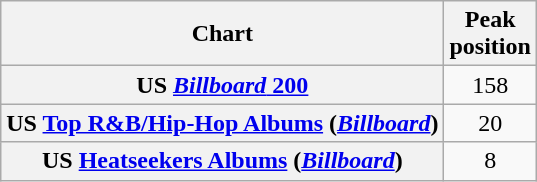<table class="wikitable plainrowheaders sortable" style="text-align:center;" border="1">
<tr>
<th scope="col">Chart</th>
<th scope="col">Peak<br>position</th>
</tr>
<tr>
<th scope="row">US <a href='#'><em>Billboard</em> 200</a></th>
<td>158</td>
</tr>
<tr>
<th scope="row">US <a href='#'>Top R&B/Hip-Hop Albums</a> (<em><a href='#'>Billboard</a></em>)</th>
<td>20</td>
</tr>
<tr>
<th scope="row">US <a href='#'>Heatseekers Albums</a> (<em><a href='#'>Billboard</a></em>)</th>
<td>8</td>
</tr>
</table>
